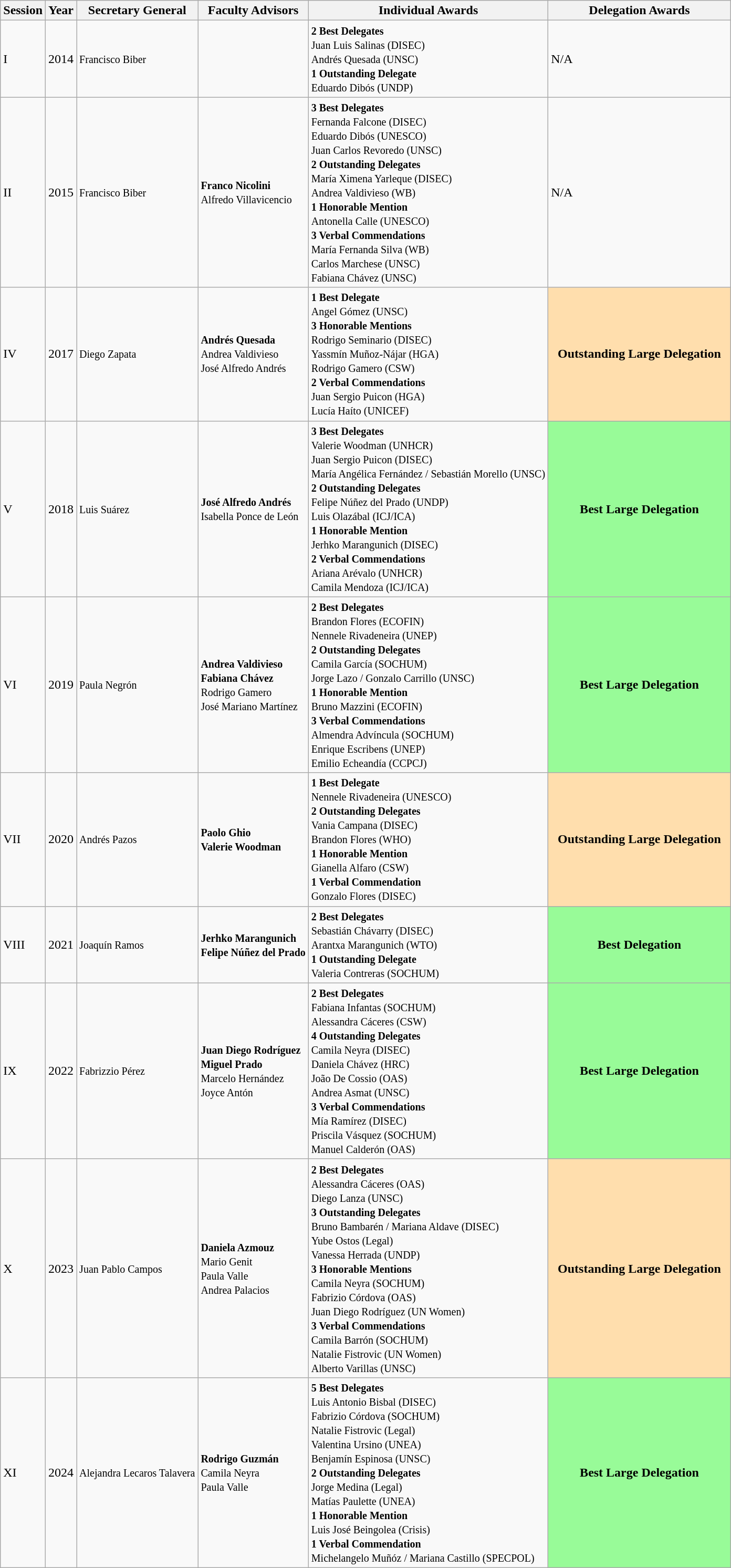<table class="wikitable sortable">
<tr>
<th>Session</th>
<th>Year</th>
<th>Secretary General</th>
<th>Faculty Advisors</th>
<th>Individual Awards</th>
<th>Delegation Awards</th>
</tr>
<tr>
<td>I</td>
<td>2014</td>
<td><small>Francisco Biber</small></td>
<td></td>
<td><small><strong>2 Best Delegates</strong><br>Juan Luis Salinas (DISEC)<br>Andrés Quesada (UNSC)<br><strong>1 Outstanding Delegate</strong><br>Eduardo Dibós (UNDP)</small></td>
<td>N/A</td>
</tr>
<tr>
<td>II</td>
<td>2015</td>
<td><small>Francisco Biber</small></td>
<td><small><strong>Franco Nicolini</strong><br>Alfredo Villavicencio</small></td>
<td><small><strong>3 Best Delegates</strong><br>Fernanda Falcone (DISEC)<br>Eduardo Dibós (UNESCO)<br>Juan Carlos Revoredo (UNSC)<br><strong>2 Outstanding Delegates</strong><br>María Ximena Yarleque (DISEC)<br>Andrea Valdivieso (WB)<br><strong>1 Honorable Mention</strong><br>Antonella Calle (UNESCO)<br><strong>3 Verbal Commendations</strong><br>María Fernanda Silva (WB)<br>Carlos Marchese (UNSC)<br>Fabiana Chávez (UNSC)</small></td>
<td>N/A</td>
</tr>
<tr>
<td>IV</td>
<td>2017</td>
<td><small>Diego Zapata</small></td>
<td><small><strong>Andrés Quesada</strong><br>Andrea Valdivieso<br>José Alfredo Andrés</small></td>
<td><small><strong>1 Best Delegate</strong><br>Angel Gómez (UNSC)<br><strong>3 Honorable Mentions</strong><br>Rodrigo Seminario (DISEC)<br>Yassmín Muñoz-Nájar (HGA)<br>Rodrigo Gamero (CSW)<br><strong>2 Verbal Commendations</strong><br>Juan Sergio Puicon (HGA)<br>Lucía Haíto (UNICEF)</small></td>
<td width="25%" style="background:#FFDEAD;text-align:center;"><strong>Outstanding Large Delegation</strong></td>
</tr>
<tr>
<td>V</td>
<td>2018</td>
<td><small>Luis Suárez</small></td>
<td><small><strong>José Alfredo Andrés</strong><br>Isabella Ponce de León</small></td>
<td><small><strong>3 Best Delegates</strong><br>Valerie Woodman (UNHCR)<br>Juan Sergio Puicon (DISEC)<br>María Angélica Fernández / Sebastián Morello (UNSC)<br><strong>2 Outstanding Delegates</strong><br>Felipe Núñez del Prado (UNDP)<br>Luis Olazábal (ICJ/ICA)<br><strong>1 Honorable Mention</strong><br>Jerhko Marangunich (DISEC)<br><strong>2 Verbal Commendations</strong><br>Ariana Arévalo (UNHCR)<br>Camila Mendoza (ICJ/ICA)</small></td>
<td style="background:#98FB98;text-align:center;"><strong>Best Large Delegation</strong></td>
</tr>
<tr>
<td>VI</td>
<td>2019</td>
<td><small>Paula Negrón</small></td>
<td><small><strong>Andrea Valdivieso</strong><br><strong>Fabiana Chávez</strong><br>Rodrigo Gamero<br>José Mariano Martínez</small></td>
<td><small><strong>2 Best Delegates</strong><br>Brandon Flores (ECOFIN)<br>Nennele Rivadeneira (UNEP)<br><strong>2 Outstanding Delegates</strong><br>Camila García (SOCHUM)<br>Jorge Lazo / Gonzalo Carrillo (UNSC)<br><strong>1 Honorable Mention</strong><br>Bruno Mazzini (ECOFIN)<br><strong>3 Verbal Commendations</strong><br>Almendra Advíncula (SOCHUM)<br>Enrique Escribens (UNEP)<br>Emilio Echeandía (CCPCJ)</small></td>
<td style="background:#98FB98;text-align:center;"><strong>Best Large Delegation</strong></td>
</tr>
<tr>
<td>VII</td>
<td>2020</td>
<td><small>Andrés Pazos</small></td>
<td><small><strong>Paolo Ghio</strong> <br><strong>Valerie Woodman</strong></small></td>
<td><small><strong>1 Best Delegate</strong><br>Nennele Rivadeneira (UNESCO)<br><strong>2 Outstanding Delegates</strong><br>Vania Campana (DISEC)<br>Brandon Flores (WHO)<br><strong>1 Honorable Mention</strong><br>Gianella Alfaro (CSW)<br><strong>1 Verbal Commendation</strong><br>Gonzalo Flores (DISEC)</small></td>
<td width="25%" style="background:#FFDEAD;text-align:center;"><strong>Outstanding Large Delegation</strong></td>
</tr>
<tr>
<td>VIII</td>
<td>2021</td>
<td><small>Joaquín Ramos</small></td>
<td><small><strong>Jerhko Marangunich</strong><br><strong>Felipe Núñez del Prado</strong></small></td>
<td><small><strong>2 Best Delegates</strong><br>Sebastián Chávarry (DISEC)<br>Arantxa Marangunich (WTO)<br><strong>1 Outstanding Delegate</strong><br>Valeria Contreras (SOCHUM)</small></td>
<td style="background:#98FB98;text-align:center;"><strong>Best Delegation</strong></td>
</tr>
<tr>
<td>IX</td>
<td>2022</td>
<td><small>Fabrizzio Pérez</small></td>
<td><small><strong>Juan Diego Rodríguez</strong><br><strong>Miguel Prado</strong><br>Marcelo Hernández<br>Joyce Antón</small></td>
<td><small><strong>2 Best Delegates</strong><br>Fabiana Infantas (SOCHUM)<br>Alessandra Cáceres (CSW)<br><strong>4 Outstanding Delegates</strong><br>Camila Neyra (DISEC)<br>Daniela Chávez (HRC)<br>João De Cossio (OAS)<br>Andrea Asmat (UNSC)<br><strong>3 Verbal Commendations</strong><br>Mía Ramírez (DISEC)<br>Priscila Vásquez (SOCHUM)<br>Manuel Calderón (OAS)</small></td>
<td style="background:#98FB98;text-align:center;"><strong>Best Large Delegation</strong></td>
</tr>
<tr>
<td>X</td>
<td>2023</td>
<td><small>Juan Pablo Campos</small></td>
<td><small><strong>Daniela Azmouz</strong><br>Mario Genit<br>Paula Valle<br>Andrea Palacios</small></td>
<td><small><strong>2 Best Delegates</strong><br>Alessandra Cáceres (OAS)<br>Diego Lanza (UNSC)<br><strong>3 Outstanding Delegates</strong><br>Bruno Bambarén / Mariana Aldave (DISEC)<br>Yube Ostos (Legal)<br>Vanessa Herrada (UNDP)<br><strong>3 Honorable Mentions</strong><br>Camila Neyra (SOCHUM)<br>Fabrizio Córdova (OAS)<br>Juan Diego Rodríguez (UN Women)<br><strong>3 Verbal Commendations</strong><br>Camila Barrón (SOCHUM)<br>Natalie Fistrovic (UN Women)<br>Alberto Varillas (UNSC)</small></td>
<td width="25%" style="background:#FFDEAD;text-align:center;"><strong>Outstanding Large Delegation</strong></td>
</tr>
<tr>
<td>XI</td>
<td>2024</td>
<td><small>Alejandra Lecaros Talavera</small></td>
<td><small><strong>Rodrigo Guzmán</strong><br>Camila Neyra<br>Paula Valle</small></td>
<td><small><strong>5 Best Delegates</strong><br>Luis Antonio Bisbal (DISEC)<br>Fabrizio Córdova (SOCHUM)<br>Natalie Fistrovic (Legal)<br>Valentina Ursino (UNEA)<br>Benjamín Espinosa (UNSC)<br><strong>2 Outstanding Delegates</strong><br>Jorge Medina (Legal)<br>Matías Paulette (UNEA)<br><strong>1 Honorable Mention</strong><br>Luis José Beingolea (Crisis)<br><strong>1 Verbal Commendation</strong><br>Michelangelo Muñóz / Mariana Castillo (SPECPOL)</small></td>
<td style="background:#98FB98;text-align:center;"><strong>Best Large Delegation</strong></td>
</tr>
</table>
